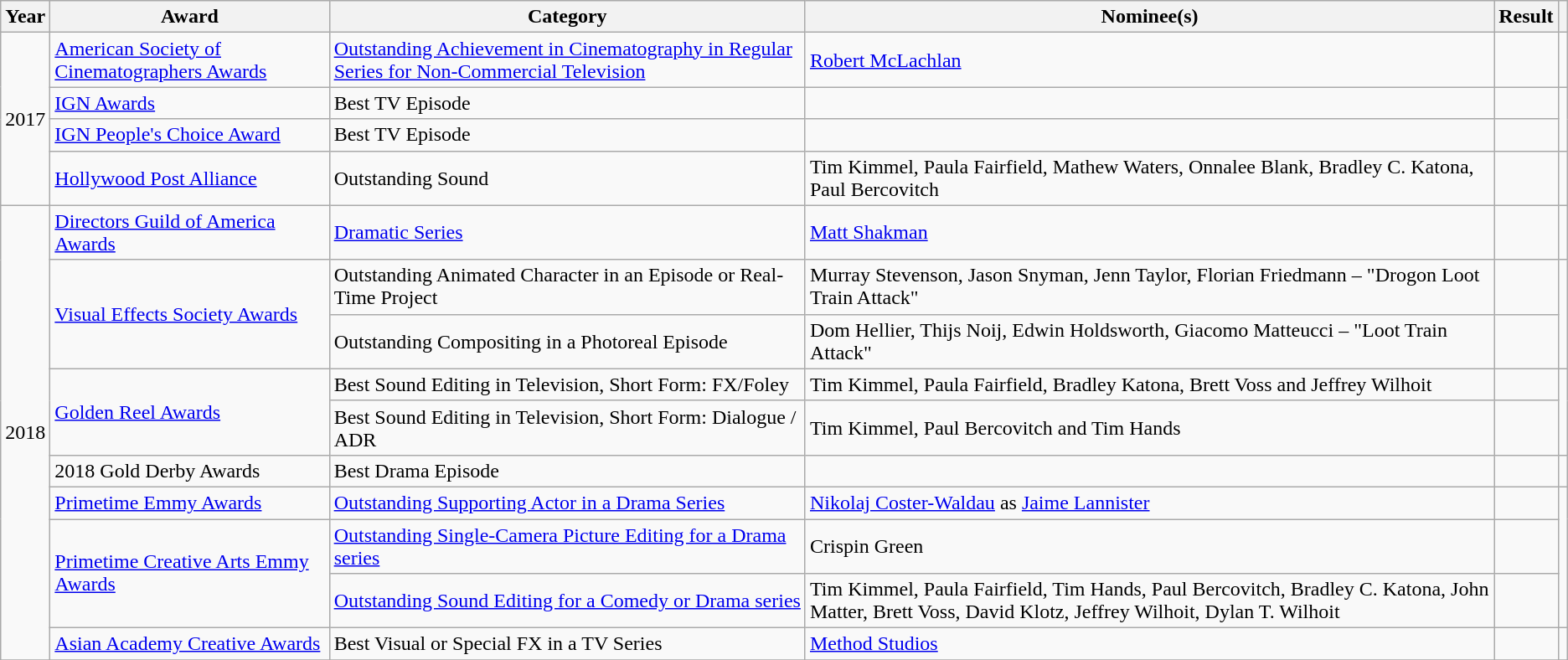<table class="wikitable sortable plainrowheaders">
<tr>
<th>Year</th>
<th>Award</th>
<th>Category</th>
<th>Nominee(s)</th>
<th>Result</th>
<th class="unsortable"></th>
</tr>
<tr>
<td rowspan=4>2017</td>
<td scope="row"><a href='#'>American Society of Cinematographers Awards</a></td>
<td scope="row"><a href='#'>Outstanding Achievement in Cinematography in Regular Series for Non-Commercial Television</a></td>
<td scope="row"><a href='#'>Robert McLachlan</a></td>
<td></td>
<td></td>
</tr>
<tr>
<td scope="row"><a href='#'>IGN Awards</a></td>
<td scope="row">Best TV Episode</td>
<td scope="row"></td>
<td></td>
<td rowspan="2"></td>
</tr>
<tr>
<td scope="row"><a href='#'>IGN People's Choice Award</a></td>
<td scope="row">Best TV Episode</td>
<td scope="row"></td>
<td></td>
</tr>
<tr>
<td scope="row"><a href='#'>Hollywood Post Alliance</a></td>
<td scope="row">Outstanding Sound</td>
<td scope="row">Tim Kimmel, Paula Fairfield, Mathew Waters, Onnalee Blank, Bradley C. Katona, Paul Bercovitch</td>
<td></td>
<td></td>
</tr>
<tr>
<td rowspan=10>2018</td>
<td scope="row"><a href='#'>Directors Guild of America Awards</a></td>
<td scope="row"><a href='#'>Dramatic Series</a></td>
<td scope="row"><a href='#'>Matt Shakman</a></td>
<td></td>
<td></td>
</tr>
<tr>
<td scope="row" rowspan="2"><a href='#'>Visual Effects Society Awards</a></td>
<td scope="row">Outstanding Animated Character in an Episode or Real-Time Project</td>
<td scope="row">Murray Stevenson, Jason Snyman, Jenn Taylor, Florian Friedmann – "Drogon Loot Train Attack"</td>
<td></td>
<td rowspan="2"></td>
</tr>
<tr>
<td scope="row">Outstanding Compositing in a Photoreal Episode</td>
<td scope="row">Dom Hellier, Thijs Noij, Edwin Holdsworth, Giacomo Matteucci – "Loot Train Attack"</td>
<td></td>
</tr>
<tr>
<td scope="row" rowspan="2"><a href='#'>Golden Reel Awards</a></td>
<td scope="row">Best Sound Editing in Television, Short Form: FX/Foley</td>
<td scope="row">Tim Kimmel, Paula Fairfield, Bradley Katona, Brett Voss and Jeffrey Wilhoit</td>
<td></td>
<td rowspan="2"></td>
</tr>
<tr>
<td scope="row">Best Sound Editing in Television, Short Form: Dialogue / ADR</td>
<td scope="row">Tim Kimmel, Paul Bercovitch and Tim Hands</td>
<td></td>
</tr>
<tr>
<td scope="row">2018 Gold Derby Awards</td>
<td scope="row">Best Drama Episode</td>
<td scope="row"></td>
<td></td>
<td></td>
</tr>
<tr>
<td scope="row"><a href='#'>Primetime Emmy Awards</a></td>
<td scope="row"><a href='#'>Outstanding Supporting Actor in a Drama Series</a></td>
<td scope="row"><a href='#'>Nikolaj Coster-Waldau</a> as <a href='#'>Jaime Lannister</a></td>
<td></td>
<td rowspan="3"></td>
</tr>
<tr>
<td rowspan="2"><a href='#'>Primetime Creative Arts Emmy Awards</a></td>
<td scope="row"><a href='#'>Outstanding Single-Camera Picture Editing for a Drama series</a></td>
<td scope="row">Crispin Green</td>
<td></td>
</tr>
<tr>
<td scope="row"><a href='#'>Outstanding Sound Editing for a Comedy or Drama series</a></td>
<td scope="row">Tim Kimmel, Paula Fairfield, Tim Hands, Paul Bercovitch, Bradley C. Katona, John Matter, Brett Voss, David Klotz, Jeffrey Wilhoit, Dylan T. Wilhoit</td>
<td></td>
</tr>
<tr>
<td scope="row"><a href='#'>Asian Academy Creative Awards</a></td>
<td scope="row">Best Visual or Special FX in a TV Series</td>
<td scope="row"><a href='#'>Method Studios</a></td>
<td></td>
<td></td>
</tr>
<tr>
</tr>
</table>
